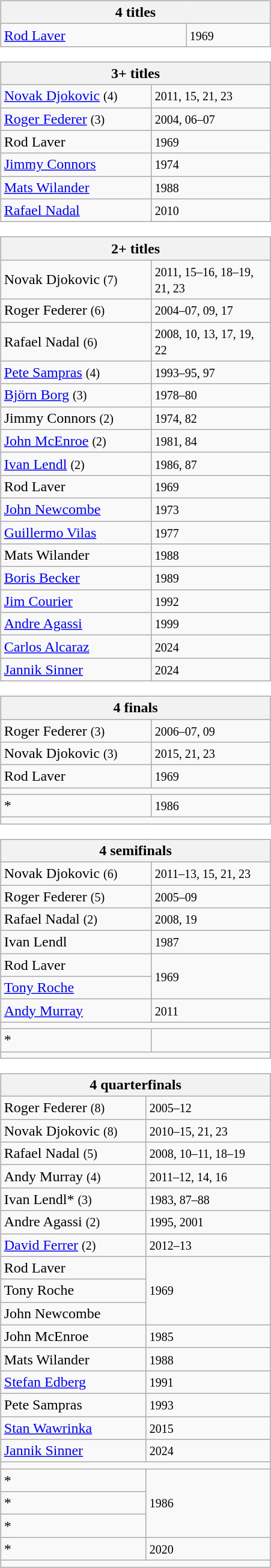<table>
<tr style="vertical-align: top;">
<td><br><table class="wikitable nowrap" style="width: 300px;">
<tr>
<th colspan="2">4 titles</th>
</tr>
<tr>
<td> <a href='#'>Rod Laver</a></td>
<td><small>1969</small></td>
</tr>
</table>
<table class="wikitable nowrap" style="width: 300px;">
<tr>
<th colspan="2">3+ titles</th>
</tr>
<tr>
<td width="160"> <a href='#'>Novak Djokovic</a> <small>(4)</small></td>
<td><small>2011, 15, 21, 23</small></td>
</tr>
<tr>
<td> <a href='#'>Roger Federer</a> <small>(3)</small></td>
<td><small>2004, 06–07</small></td>
</tr>
<tr>
<td> Rod Laver</td>
<td><small>1969</small></td>
</tr>
<tr>
<td> <a href='#'>Jimmy Connors</a></td>
<td><small>1974</small></td>
</tr>
<tr>
<td> <a href='#'>Mats Wilander</a></td>
<td><small>1988</small></td>
</tr>
<tr>
<td> <a href='#'>Rafael Nadal</a></td>
<td><small>2010</small></td>
</tr>
</table>
<table class="wikitable nowrap" style="width: 300px;">
<tr>
<th colspan="2">2+ titles</th>
</tr>
<tr>
<td> Novak Djokovic <small>(7)</small></td>
<td><small>2011, 15–16, 18–19, 21, 23</small></td>
</tr>
<tr>
<td width="160"> Roger Federer <small>(6)</small></td>
<td><small>2004–07, 09, 17</small></td>
</tr>
<tr>
<td> Rafael Nadal <small>(6)</small></td>
<td><small>2008, 10, 13, 17, 19, 22</small></td>
</tr>
<tr>
<td> <a href='#'>Pete Sampras</a> <small>(4)</small></td>
<td><small>1993–95, 97</small></td>
</tr>
<tr>
<td> <a href='#'>Björn Borg</a> <small>(3)</small></td>
<td><small>1978–80</small></td>
</tr>
<tr>
<td> Jimmy Connors <small>(2)</small></td>
<td><small>1974, 82</small></td>
</tr>
<tr>
<td> <a href='#'>John McEnroe</a> <small>(2)</small></td>
<td><small>1981, 84</small></td>
</tr>
<tr>
<td> <a href='#'>Ivan Lendl</a> <small>(2)</small></td>
<td><small>1986, 87</small></td>
</tr>
<tr>
<td> Rod Laver</td>
<td><small>1969</small></td>
</tr>
<tr>
<td> <a href='#'>John Newcombe</a></td>
<td><small>1973</small></td>
</tr>
<tr>
<td> <a href='#'>Guillermo Vilas</a></td>
<td><small>1977</small></td>
</tr>
<tr>
<td> Mats Wilander</td>
<td><small>1988</small></td>
</tr>
<tr>
<td> <a href='#'>Boris Becker</a></td>
<td><small>1989</small></td>
</tr>
<tr>
<td> <a href='#'>Jim Courier</a></td>
<td><small>1992</small></td>
</tr>
<tr>
<td> <a href='#'>Andre Agassi</a></td>
<td><small>1999</small></td>
</tr>
<tr>
<td> <a href='#'>Carlos Alcaraz</a></td>
<td><small>2024</small></td>
</tr>
<tr>
<td> <a href='#'>Jannik Sinner</a></td>
<td><small>2024</small></td>
</tr>
</table>
<table class="wikitable nowrap"  style="width: 300px;">
<tr>
<th colspan="2">4 finals</th>
</tr>
<tr>
<td width="160"> Roger Federer <small>(3)</small></td>
<td><small>2006–07, 09</small></td>
</tr>
<tr>
<td> Novak Djokovic <small>(3)</small></td>
<td><small>2015, 21, 23</small></td>
</tr>
<tr>
<td> Rod Laver</td>
<td><small>1969</small></td>
</tr>
<tr>
<td colspan="2"></td>
</tr>
<tr>
<td>*</td>
<td><small>1986</small></td>
</tr>
<tr>
<td colspan=2></td>
</tr>
</table>
<table class="wikitable nowrap" style="width: 300px;">
<tr>
<th colspan="2">4 semifinals</th>
</tr>
<tr>
<td width="160"> Novak Djokovic <small>(6)</small></td>
<td><small>2011–13, 15, 21, 23</small></td>
</tr>
<tr>
<td> Roger Federer <small>(5)</small></td>
<td><small>2005–09</small></td>
</tr>
<tr>
<td> Rafael Nadal <small>(2)</small></td>
<td><small>2008, 19</small></td>
</tr>
<tr>
<td> Ivan Lendl</td>
<td><small>1987</small></td>
</tr>
<tr>
<td> Rod Laver</td>
<td rowspan=2><small>1969</small></td>
</tr>
<tr>
<td> <a href='#'>Tony Roche</a></td>
</tr>
<tr>
<td> <a href='#'>Andy Murray</a></td>
<td><small>2011</small></td>
</tr>
<tr>
<td colspan="2"></td>
</tr>
<tr>
<td>*</td>
<td></td>
</tr>
<tr>
<td colspan=2></td>
</tr>
</table>
<table class="wikitable nowrap" style="width: 300px;">
<tr>
<th colspan="2">4 quarterfinals</th>
</tr>
<tr>
<td> Roger Federer <small>(8)</small></td>
<td><small>2005–12</small></td>
</tr>
<tr>
<td> Novak Djokovic <small>(8)</small></td>
<td><small>2010–15, 21, 23</small></td>
</tr>
<tr>
<td> Rafael Nadal <small>(5)</small></td>
<td><small>2008, 10–11, 18–19</small></td>
</tr>
<tr>
<td> Andy Murray <small>(4)</small></td>
<td><small>2011–12, 14, 16</small></td>
</tr>
<tr>
<td>  Ivan Lendl* <small>(3)</small></td>
<td><small>1983, 87–88</small></td>
</tr>
<tr>
<td> Andre Agassi <small>(2)</small></td>
<td><small>1995, 2001</small></td>
</tr>
<tr>
<td> <a href='#'>David Ferrer</a> <small>(2)</small></td>
<td><small>2012–13</small></td>
</tr>
<tr>
<td> Rod Laver</td>
<td rowspan=3><small>1969</small></td>
</tr>
<tr>
<td> Tony Roche</td>
</tr>
<tr>
<td> John Newcombe</td>
</tr>
<tr>
<td> John McEnroe</td>
<td><small>1985</small></td>
</tr>
<tr>
<td> Mats Wilander</td>
<td><small>1988</small></td>
</tr>
<tr>
<td> <a href='#'>Stefan Edberg</a></td>
<td><small>1991</small></td>
</tr>
<tr>
<td> Pete Sampras</td>
<td><small>1993</small></td>
</tr>
<tr>
<td> <a href='#'>Stan Wawrinka</a></td>
<td><small>2015</small></td>
</tr>
<tr>
<td> <a href='#'>Jannik Sinner</a></td>
<td><small>2024</small></td>
</tr>
<tr>
<td colspan="2"></td>
</tr>
<tr>
<td>*</td>
<td rowspan=3><small>1986</small></td>
</tr>
<tr>
<td>*</td>
</tr>
<tr>
<td>*</td>
</tr>
<tr>
<td>*</td>
<td><small>2020</small></td>
</tr>
<tr>
<td colspan=2></td>
</tr>
</table>
</td>
</tr>
</table>
